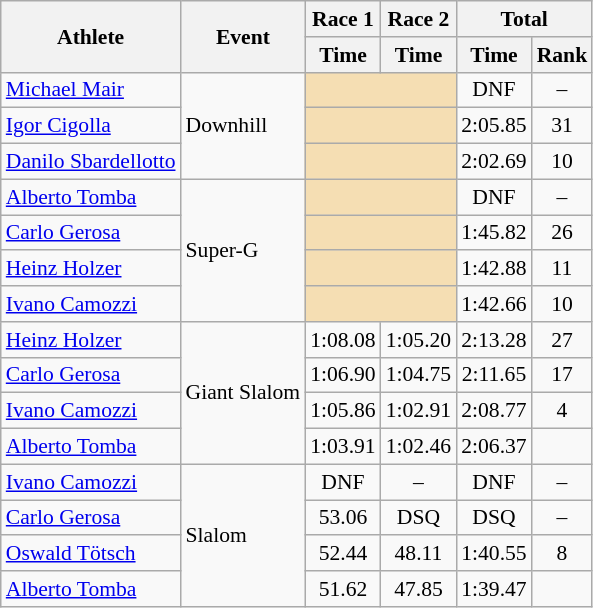<table class="wikitable" style="font-size:90%">
<tr>
<th rowspan="2">Athlete</th>
<th rowspan="2">Event</th>
<th>Race 1</th>
<th>Race 2</th>
<th colspan="2">Total</th>
</tr>
<tr>
<th>Time</th>
<th>Time</th>
<th>Time</th>
<th>Rank</th>
</tr>
<tr>
<td><a href='#'>Michael Mair</a></td>
<td rowspan="3">Downhill</td>
<td colspan="2" bgcolor="wheat"></td>
<td align="center">DNF</td>
<td align="center">–</td>
</tr>
<tr>
<td><a href='#'>Igor Cigolla</a></td>
<td colspan="2" bgcolor="wheat"></td>
<td align="center">2:05.85</td>
<td align="center">31</td>
</tr>
<tr>
<td><a href='#'>Danilo Sbardellotto</a></td>
<td colspan="2" bgcolor="wheat"></td>
<td align="center">2:02.69</td>
<td align="center">10</td>
</tr>
<tr>
<td><a href='#'>Alberto Tomba</a></td>
<td rowspan="4">Super-G</td>
<td colspan="2" bgcolor="wheat"></td>
<td align="center">DNF</td>
<td align="center">–</td>
</tr>
<tr>
<td><a href='#'>Carlo Gerosa</a></td>
<td colspan="2" bgcolor="wheat"></td>
<td align="center">1:45.82</td>
<td align="center">26</td>
</tr>
<tr>
<td><a href='#'>Heinz Holzer</a></td>
<td colspan="2" bgcolor="wheat"></td>
<td align="center">1:42.88</td>
<td align="center">11</td>
</tr>
<tr>
<td><a href='#'>Ivano Camozzi</a></td>
<td colspan="2" bgcolor="wheat"></td>
<td align="center">1:42.66</td>
<td align="center">10</td>
</tr>
<tr>
<td><a href='#'>Heinz Holzer</a></td>
<td rowspan="4">Giant Slalom</td>
<td align="center">1:08.08</td>
<td align="center">1:05.20</td>
<td align="center">2:13.28</td>
<td align="center">27</td>
</tr>
<tr>
<td><a href='#'>Carlo Gerosa</a></td>
<td align="center">1:06.90</td>
<td align="center">1:04.75</td>
<td align="center">2:11.65</td>
<td align="center">17</td>
</tr>
<tr>
<td><a href='#'>Ivano Camozzi</a></td>
<td align="center">1:05.86</td>
<td align="center">1:02.91</td>
<td align="center">2:08.77</td>
<td align="center">4</td>
</tr>
<tr>
<td><a href='#'>Alberto Tomba</a></td>
<td align="center">1:03.91</td>
<td align="center">1:02.46</td>
<td align="center">2:06.37</td>
<td align="center"></td>
</tr>
<tr>
<td><a href='#'>Ivano Camozzi</a></td>
<td rowspan="4">Slalom</td>
<td align="center">DNF</td>
<td align="center">–</td>
<td align="center">DNF</td>
<td align="center">–</td>
</tr>
<tr>
<td><a href='#'>Carlo Gerosa</a></td>
<td align="center">53.06</td>
<td align="center">DSQ</td>
<td align="center">DSQ</td>
<td align="center">–</td>
</tr>
<tr>
<td><a href='#'>Oswald Tötsch</a></td>
<td align="center">52.44</td>
<td align="center">48.11</td>
<td align="center">1:40.55</td>
<td align="center">8</td>
</tr>
<tr>
<td><a href='#'>Alberto Tomba</a></td>
<td align="center">51.62</td>
<td align="center">47.85</td>
<td align="center">1:39.47</td>
<td align="center"></td>
</tr>
</table>
